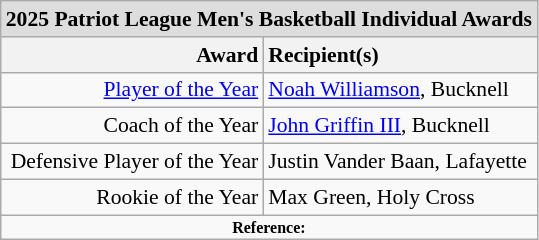<table class="wikitable" style="white-space:nowrap; font-size:90%;">
<tr>
<td colspan="7" style="text-align:center; background:#ddd;"><strong>2025 Patriot League Men's Basketball Individual Awards</strong></td>
</tr>
<tr>
<th style="text-align:right;">Award</th>
<th style="text-align:left;">Recipient(s)</th>
</tr>
<tr>
<td style="text-align:right;"><a href='#'>Player of the Year</a></td>
<td style="text-align:left;"><a href='#'>Noah Williamson</a>, Bucknell</td>
</tr>
<tr>
<td style="text-align:right;">Coach of the Year</td>
<td style="text-align:left;"><a href='#'>John Griffin III</a>, Bucknell</td>
</tr>
<tr>
<td style="text-align:right;">Defensive Player of the Year</td>
<td style="text-align:left;">Justin Vander Baan, Lafayette</td>
</tr>
<tr>
<td style="text-align:right;">Rookie of the Year</td>
<td style="text-align:left;">Max Green, Holy Cross</td>
</tr>
<tr>
<td colspan="4"  style="font-size:8pt; text-align:center;"><strong>Reference:</strong></td>
</tr>
</table>
